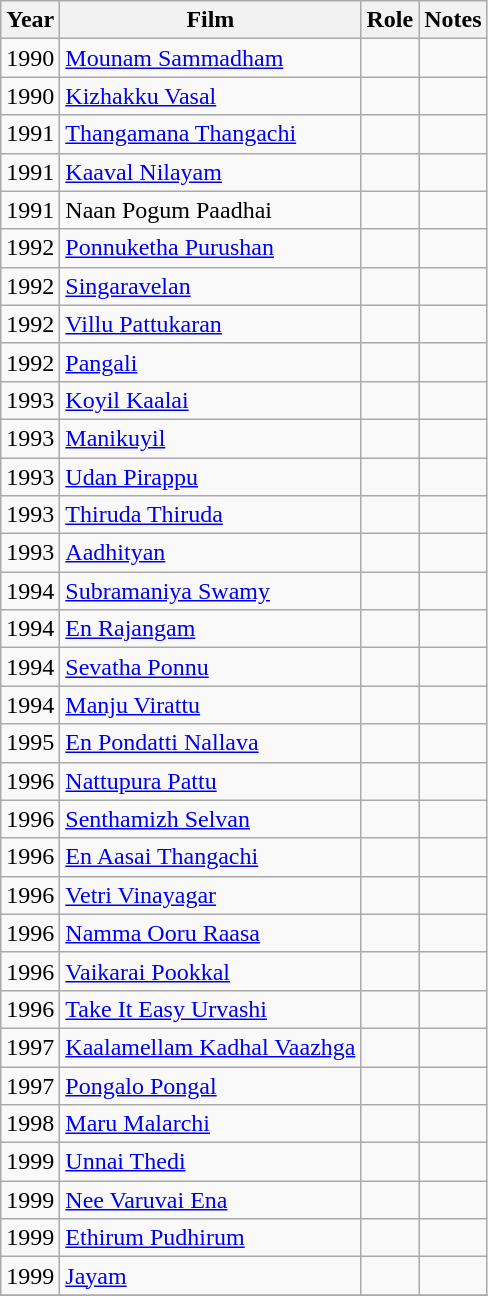<table class="wikitable sortable">
<tr>
<th>Year</th>
<th>Film</th>
<th>Role</th>
<th>Notes</th>
</tr>
<tr>
<td>1990</td>
<td><a href='#'>Mounam Sammadham</a></td>
<td></td>
<td></td>
</tr>
<tr>
<td>1990</td>
<td><a href='#'>Kizhakku Vasal</a></td>
<td></td>
<td></td>
</tr>
<tr>
<td>1991</td>
<td><a href='#'>Thangamana Thangachi</a></td>
<td></td>
<td></td>
</tr>
<tr>
<td>1991</td>
<td><a href='#'>Kaaval Nilayam</a></td>
<td></td>
<td></td>
</tr>
<tr>
<td>1991</td>
<td>Naan Pogum Paadhai</td>
<td></td>
<td></td>
</tr>
<tr>
<td>1992</td>
<td><a href='#'>Ponnuketha Purushan</a></td>
<td></td>
<td></td>
</tr>
<tr>
<td>1992</td>
<td><a href='#'>Singaravelan</a></td>
<td></td>
<td></td>
</tr>
<tr>
<td>1992</td>
<td><a href='#'>Villu Pattukaran</a></td>
<td></td>
<td></td>
</tr>
<tr>
<td>1992</td>
<td><a href='#'>Pangali</a></td>
<td></td>
<td></td>
</tr>
<tr>
<td>1993</td>
<td><a href='#'>Koyil Kaalai</a></td>
<td></td>
<td></td>
</tr>
<tr>
<td>1993</td>
<td><a href='#'>Manikuyil</a></td>
<td></td>
<td></td>
</tr>
<tr>
<td>1993</td>
<td><a href='#'>Udan Pirappu</a></td>
<td></td>
<td></td>
</tr>
<tr>
<td>1993</td>
<td><a href='#'>Thiruda Thiruda</a></td>
<td></td>
<td></td>
</tr>
<tr>
<td>1993</td>
<td><a href='#'>Aadhityan</a></td>
<td></td>
<td></td>
</tr>
<tr>
<td>1994</td>
<td><a href='#'>Subramaniya Swamy</a></td>
<td></td>
<td></td>
</tr>
<tr>
<td>1994</td>
<td><a href='#'>En Rajangam</a></td>
<td></td>
<td></td>
</tr>
<tr>
<td>1994</td>
<td><a href='#'>Sevatha Ponnu</a></td>
<td></td>
<td></td>
</tr>
<tr>
<td>1994</td>
<td><a href='#'>Manju Virattu</a></td>
<td></td>
<td></td>
</tr>
<tr>
<td>1995</td>
<td><a href='#'>En Pondatti Nallava</a></td>
<td></td>
<td></td>
</tr>
<tr>
<td>1996</td>
<td><a href='#'>Nattupura Pattu</a></td>
<td></td>
<td></td>
</tr>
<tr>
<td>1996</td>
<td><a href='#'>Senthamizh Selvan</a></td>
<td></td>
<td></td>
</tr>
<tr>
<td>1996</td>
<td><a href='#'>En Aasai Thangachi</a></td>
<td></td>
<td></td>
</tr>
<tr>
<td>1996</td>
<td><a href='#'>Vetri Vinayagar</a></td>
<td></td>
<td></td>
</tr>
<tr>
<td>1996</td>
<td><a href='#'>Namma Ooru Raasa</a></td>
<td></td>
<td></td>
</tr>
<tr>
<td>1996</td>
<td><a href='#'>Vaikarai Pookkal</a></td>
<td></td>
<td></td>
</tr>
<tr>
<td>1996</td>
<td><a href='#'>Take It Easy Urvashi</a></td>
<td></td>
<td></td>
</tr>
<tr>
<td>1997</td>
<td><a href='#'>Kaalamellam Kadhal Vaazhga</a></td>
<td></td>
<td></td>
</tr>
<tr>
<td>1997</td>
<td><a href='#'>Pongalo Pongal</a></td>
<td></td>
<td></td>
</tr>
<tr>
<td>1998</td>
<td><a href='#'>Maru Malarchi</a></td>
<td></td>
<td></td>
</tr>
<tr>
<td>1999</td>
<td><a href='#'>Unnai Thedi</a></td>
<td></td>
<td></td>
</tr>
<tr>
<td>1999</td>
<td><a href='#'>Nee Varuvai Ena</a></td>
<td></td>
<td></td>
</tr>
<tr>
<td>1999</td>
<td><a href='#'>Ethirum Pudhirum</a></td>
<td></td>
<td></td>
</tr>
<tr>
<td>1999</td>
<td><a href='#'>Jayam</a></td>
<td></td>
<td></td>
</tr>
<tr>
</tr>
</table>
